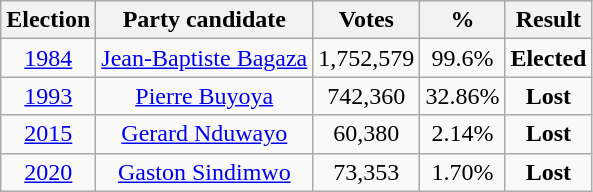<table class=wikitable style=text-align:center>
<tr>
<th>Election</th>
<th>Party candidate</th>
<th>Votes</th>
<th>%</th>
<th>Result</th>
</tr>
<tr>
<td><a href='#'>1984</a></td>
<td><a href='#'>Jean-Baptiste Bagaza</a></td>
<td>1,752,579</td>
<td>99.6%</td>
<td><strong>Elected</strong> </td>
</tr>
<tr>
<td><a href='#'>1993</a></td>
<td><a href='#'>Pierre Buyoya</a></td>
<td>742,360</td>
<td>32.86%</td>
<td><strong>Lost</strong> </td>
</tr>
<tr>
<td><a href='#'>2015</a></td>
<td><a href='#'>Gerard Nduwayo</a></td>
<td>60,380</td>
<td>2.14%</td>
<td><strong>Lost</strong> </td>
</tr>
<tr>
<td><a href='#'>2020</a></td>
<td><a href='#'>Gaston Sindimwo</a></td>
<td>73,353</td>
<td>1.70%</td>
<td><strong>Lost</strong> </td>
</tr>
</table>
